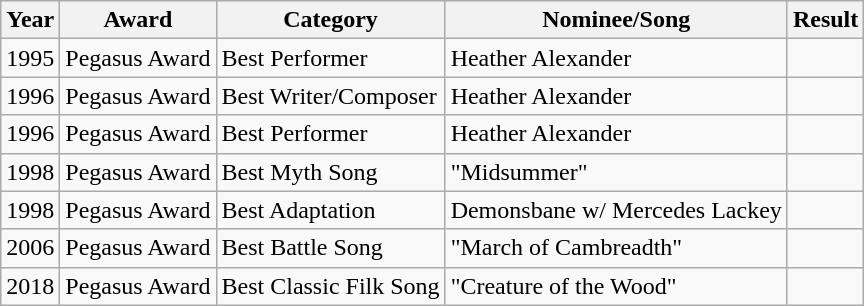<table class="wikitable">
<tr>
<th>Year</th>
<th>Award</th>
<th>Category</th>
<th>Nominee/Song</th>
<th>Result</th>
</tr>
<tr>
<td>1995</td>
<td>Pegasus Award</td>
<td>Best Performer</td>
<td>Heather Alexander</td>
<td></td>
</tr>
<tr>
<td>1996</td>
<td>Pegasus Award</td>
<td>Best Writer/Composer</td>
<td>Heather Alexander</td>
<td></td>
</tr>
<tr>
<td>1996</td>
<td>Pegasus Award</td>
<td>Best Performer</td>
<td>Heather Alexander</td>
<td></td>
</tr>
<tr>
<td>1998</td>
<td>Pegasus Award</td>
<td>Best Myth Song</td>
<td>"Midsummer"</td>
<td></td>
</tr>
<tr>
<td>1998</td>
<td>Pegasus Award</td>
<td>Best Adaptation</td>
<td>Demonsbane w/ Mercedes Lackey</td>
<td></td>
</tr>
<tr>
<td>2006</td>
<td>Pegasus Award</td>
<td>Best Battle Song</td>
<td>"March of Cambreadth"</td>
<td></td>
</tr>
<tr>
<td>2018</td>
<td>Pegasus Award</td>
<td>Best Classic Filk Song</td>
<td>"Creature of the Wood"</td>
<td></td>
</tr>
</table>
